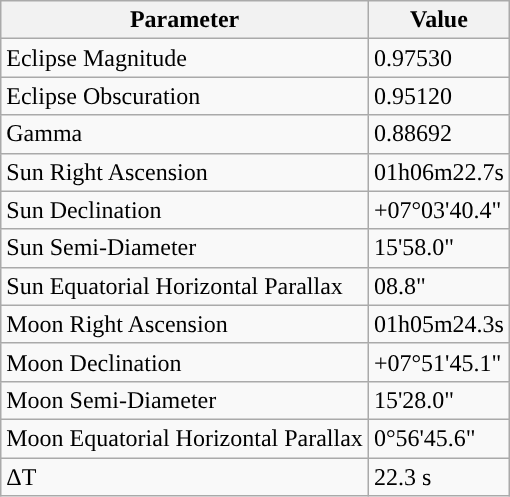<table class="wikitable">
<tr>
<th>Parameter</th>
<th>Value</th>
</tr>
<tr>
<td>Eclipse Magnitude</td>
<td>0.97530</td>
</tr>
<tr>
<td>Eclipse Obscuration</td>
<td>0.95120</td>
</tr>
<tr>
<td>Gamma</td>
<td>0.88692</td>
</tr>
<tr>
<td>Sun Right Ascension</td>
<td>01h06m22.7s</td>
</tr>
<tr>
<td>Sun Declination</td>
<td>+07°03'40.4"</td>
</tr>
<tr>
<td>Sun Semi-Diameter</td>
<td>15'58.0"</td>
</tr>
<tr>
<td>Sun Equatorial Horizontal Parallax</td>
<td>08.8"</td>
</tr>
<tr>
<td>Moon Right Ascension</td>
<td>01h05m24.3s</td>
</tr>
<tr>
<td>Moon Declination</td>
<td>+07°51'45.1"</td>
</tr>
<tr>
<td>Moon Semi-Diameter</td>
<td>15'28.0"</td>
</tr>
<tr>
<td>Moon Equatorial Horizontal Parallax</td>
<td>0°56'45.6"</td>
</tr>
<tr>
<td>ΔT</td>
<td>22.3 s</td>
</tr>
</table>
